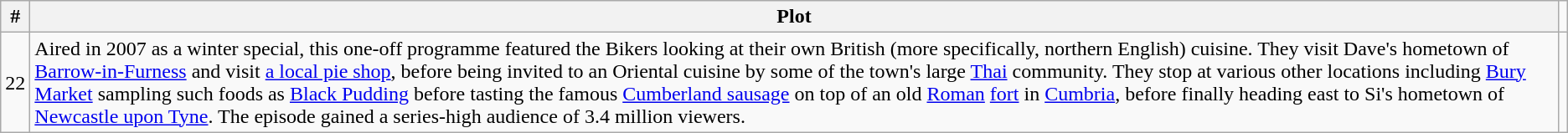<table class="wikitable">
<tr>
<th>#</th>
<th>Plot</th>
</tr>
<tr>
<td>22</td>
<td>Aired in 2007 as a winter special, this one-off programme featured the Bikers looking at their own British (more specifically, northern English) cuisine. They visit Dave's hometown of <a href='#'>Barrow-in-Furness</a> and visit <a href='#'>a local pie shop</a>, before being invited to an Oriental cuisine by some of the town's large <a href='#'>Thai</a> community. They stop at various other locations including <a href='#'>Bury Market</a> sampling such foods as <a href='#'>Black Pudding</a> before tasting the famous <a href='#'>Cumberland sausage</a> on top of an old <a href='#'>Roman</a> <a href='#'>fort</a> in <a href='#'>Cumbria</a>, before finally heading east to Si's hometown of <a href='#'>Newcastle upon Tyne</a>. The episode gained a series-high audience of 3.4 million viewers.</td>
<td></td>
</tr>
</table>
